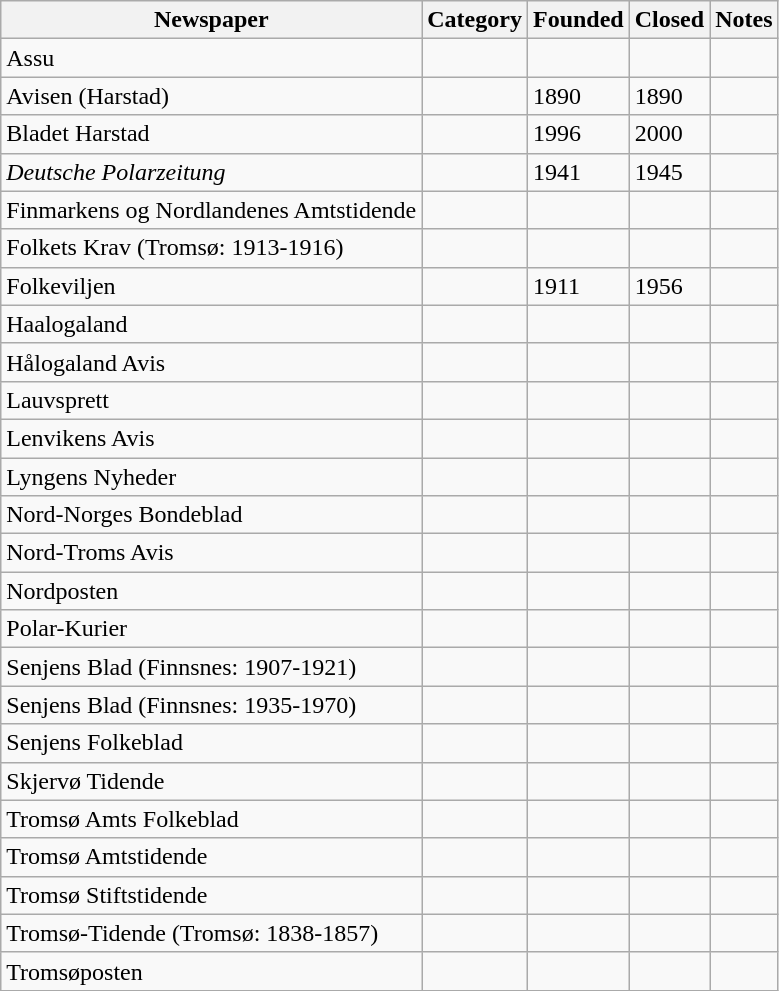<table class="wikitable sortable">
<tr>
<th>Newspaper</th>
<th>Category</th>
<th>Founded</th>
<th>Closed</th>
<th class="unsortable">Notes</th>
</tr>
<tr>
<td>Assu</td>
<td></td>
<td></td>
<td></td>
<td></td>
</tr>
<tr>
<td>Avisen (Harstad)</td>
<td></td>
<td>1890</td>
<td>1890</td>
<td></td>
</tr>
<tr>
<td>Bladet Harstad</td>
<td></td>
<td>1996</td>
<td>2000</td>
<td></td>
</tr>
<tr>
<td><em>Deutsche Polarzeitung</em></td>
<td></td>
<td>1941</td>
<td>1945</td>
<td></td>
</tr>
<tr>
<td>Finmarkens og Nordlandenes Amtstidende</td>
<td></td>
<td></td>
<td></td>
<td></td>
</tr>
<tr>
<td>Folkets Krav (Tromsø: 1913-1916)</td>
<td></td>
<td></td>
<td></td>
<td></td>
</tr>
<tr>
<td>Folkeviljen</td>
<td></td>
<td>1911</td>
<td>1956</td>
<td></td>
</tr>
<tr>
<td>Haalogaland</td>
<td></td>
<td></td>
<td></td>
<td></td>
</tr>
<tr>
<td>Hålogaland Avis</td>
<td></td>
<td></td>
<td></td>
<td></td>
</tr>
<tr>
<td>Lauvsprett</td>
<td></td>
<td></td>
<td></td>
<td></td>
</tr>
<tr>
<td>Lenvikens Avis</td>
<td></td>
<td></td>
<td></td>
<td></td>
</tr>
<tr>
<td>Lyngens Nyheder</td>
<td></td>
<td></td>
<td></td>
<td></td>
</tr>
<tr>
<td>Nord-Norges Bondeblad</td>
<td></td>
<td></td>
<td></td>
<td></td>
</tr>
<tr>
<td>Nord-Troms Avis</td>
<td></td>
<td></td>
<td></td>
<td></td>
</tr>
<tr>
<td>Nordposten</td>
<td></td>
<td></td>
<td></td>
<td></td>
</tr>
<tr>
<td>Polar-Kurier</td>
<td></td>
<td></td>
<td></td>
<td></td>
</tr>
<tr>
<td>Senjens Blad (Finnsnes: 1907-1921)</td>
<td></td>
<td></td>
<td></td>
<td></td>
</tr>
<tr>
<td>Senjens Blad (Finnsnes: 1935-1970)</td>
<td></td>
<td></td>
<td></td>
<td></td>
</tr>
<tr>
<td>Senjens Folkeblad</td>
<td></td>
<td></td>
<td></td>
<td></td>
</tr>
<tr>
<td>Skjervø Tidende</td>
<td></td>
<td></td>
<td></td>
<td></td>
</tr>
<tr>
<td>Tromsø Amts Folkeblad</td>
<td></td>
<td></td>
<td></td>
<td></td>
</tr>
<tr>
<td>Tromsø Amtstidende</td>
<td></td>
<td></td>
<td></td>
<td></td>
</tr>
<tr>
<td>Tromsø Stiftstidende</td>
<td></td>
<td></td>
<td></td>
<td></td>
</tr>
<tr>
<td>Tromsø-Tidende (Tromsø: 1838-1857)</td>
<td></td>
<td></td>
<td></td>
<td></td>
</tr>
<tr>
<td>Tromsøposten</td>
<td></td>
<td></td>
<td></td>
<td></td>
</tr>
</table>
